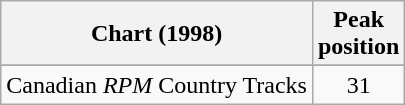<table class="wikitable sortable">
<tr>
<th align="left">Chart (1998)</th>
<th align="center">Peak<br>position</th>
</tr>
<tr>
</tr>
<tr>
<td align="left">Canadian <em>RPM</em> Country Tracks</td>
<td align="center">31</td>
</tr>
</table>
